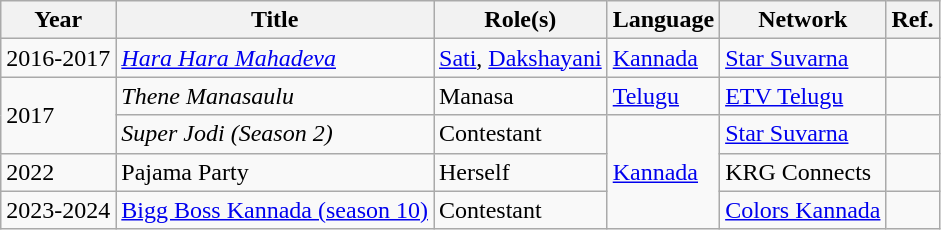<table class="wikitable sortable">
<tr>
<th>Year</th>
<th>Title</th>
<th>Role(s)</th>
<th>Language</th>
<th>Network</th>
<th>Ref.</th>
</tr>
<tr>
<td>2016-2017</td>
<td><em><a href='#'>Hara Hara Mahadeva</a></em></td>
<td><a href='#'>Sati</a>,  <a href='#'>Dakshayani</a></td>
<td><a href='#'>Kannada</a></td>
<td><a href='#'>Star Suvarna</a></td>
<td></td>
</tr>
<tr>
<td rowspan="2">2017</td>
<td><em>Thene Manasaulu</em></td>
<td>Manasa</td>
<td><a href='#'>Telugu</a></td>
<td><a href='#'>ETV Telugu</a></td>
<td></td>
</tr>
<tr>
<td><em> Super Jodi (Season 2)</td>
<td>Contestant</td>
<td rowspan="3"><a href='#'>Kannada</a></td>
<td><a href='#'>Star Suvarna</a></td>
<td></td>
</tr>
<tr>
<td>2022</td>
<td></em>Pajama Party<em></td>
<td>Herself</td>
<td>KRG Connects</td>
<td></td>
</tr>
<tr>
<td>2023-2024</td>
<td></em><a href='#'>Bigg Boss Kannada (season 10)</a><em></td>
<td>Contestant</td>
<td><a href='#'>Colors Kannada</a></td>
<td></td>
</tr>
</table>
